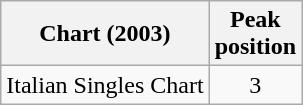<table class="wikitable">
<tr>
<th align="left">Chart (2003)</th>
<th align="center">Peak<br>position</th>
</tr>
<tr>
<td align="left">Italian Singles Chart</td>
<td align="center">3</td>
</tr>
</table>
